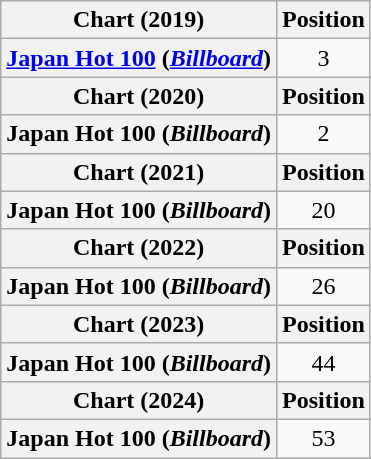<table class="wikitable plainrowheaders" style="text-align:center">
<tr>
<th scope="col">Chart (2019)</th>
<th scope="col">Position</th>
</tr>
<tr>
<th scope="row"><a href='#'>Japan Hot 100</a> (<em><a href='#'>Billboard</a></em>)</th>
<td>3</td>
</tr>
<tr>
<th scope="col">Chart (2020)</th>
<th scope="col">Position</th>
</tr>
<tr>
<th scope="row">Japan Hot 100 (<em>Billboard</em>)</th>
<td>2</td>
</tr>
<tr>
<th scope="col">Chart (2021)</th>
<th scope="col">Position</th>
</tr>
<tr>
<th scope="row">Japan Hot 100 (<em>Billboard</em>)</th>
<td>20</td>
</tr>
<tr>
<th scope="col">Chart (2022)</th>
<th scope="col">Position</th>
</tr>
<tr>
<th scope="row">Japan Hot 100 (<em>Billboard</em>)</th>
<td>26</td>
</tr>
<tr>
<th scope="col">Chart (2023)</th>
<th scope="col">Position</th>
</tr>
<tr>
<th scope="row">Japan Hot 100 (<em>Billboard</em>)</th>
<td>44</td>
</tr>
<tr>
<th scope="col">Chart (2024)</th>
<th scope="col">Position</th>
</tr>
<tr>
<th scope="row">Japan Hot 100 (<em>Billboard</em>)</th>
<td>53</td>
</tr>
</table>
